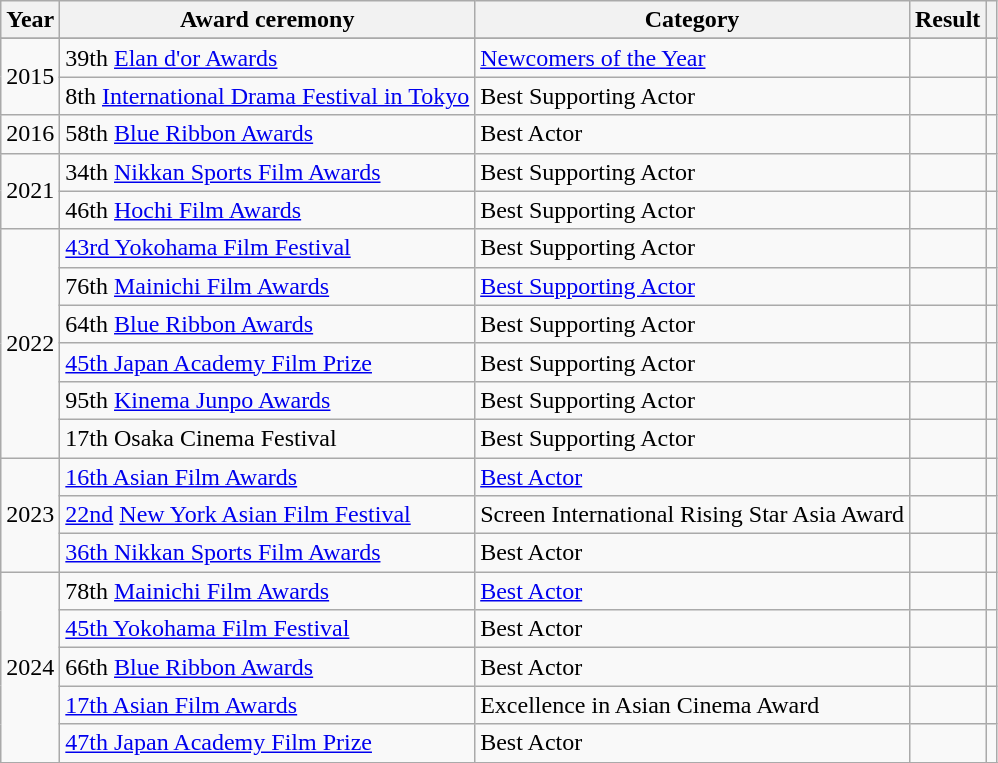<table class="wikitable">
<tr>
<th>Year</th>
<th>Award ceremony</th>
<th>Category</th>
<th>Result</th>
<th></th>
</tr>
<tr>
</tr>
<tr>
<td rowspan="2">2015</td>
<td>39th <a href='#'>Elan d'or Awards</a></td>
<td><a href='#'>Newcomers of the Year</a></td>
<td></td>
<td></td>
</tr>
<tr>
<td>8th <a href='#'>International Drama Festival in Tokyo</a></td>
<td>Best Supporting Actor</td>
<td></td>
<td></td>
</tr>
<tr>
<td>2016</td>
<td>58th <a href='#'>Blue Ribbon Awards</a></td>
<td>Best Actor</td>
<td></td>
<td></td>
</tr>
<tr>
<td rowspan="2">2021</td>
<td>34th <a href='#'>Nikkan Sports Film Awards</a></td>
<td>Best Supporting Actor</td>
<td></td>
<td style="text-align:center"></td>
</tr>
<tr>
<td>46th <a href='#'>Hochi Film Awards</a></td>
<td>Best Supporting Actor</td>
<td></td>
<td style="text-align:center"></td>
</tr>
<tr>
<td rowspan="6">2022</td>
<td><a href='#'>43rd Yokohama Film Festival</a></td>
<td>Best Supporting Actor</td>
<td></td>
<td style="text-align:center"></td>
</tr>
<tr>
<td>76th <a href='#'>Mainichi Film Awards</a></td>
<td><a href='#'>Best Supporting Actor</a></td>
<td></td>
<td style="text-align:center"></td>
</tr>
<tr>
<td>64th <a href='#'>Blue Ribbon Awards</a></td>
<td>Best Supporting Actor</td>
<td></td>
<td style="text-align:center"></td>
</tr>
<tr>
<td><a href='#'>45th Japan Academy Film Prize</a></td>
<td>Best Supporting Actor</td>
<td></td>
<td style="text-align:center"></td>
</tr>
<tr>
<td>95th <a href='#'>Kinema Junpo Awards</a></td>
<td>Best Supporting Actor</td>
<td></td>
<td style="text-align:center"></td>
</tr>
<tr>
<td>17th Osaka Cinema Festival</td>
<td>Best Supporting Actor</td>
<td></td>
<td style="text-align:center"></td>
</tr>
<tr>
<td rowspan="3">2023</td>
<td><a href='#'>16th Asian Film Awards</a></td>
<td><a href='#'>Best Actor</a></td>
<td></td>
<td style="text-align:center"></td>
</tr>
<tr>
<td><a href='#'>22nd</a> <a href='#'>New York Asian Film Festival</a></td>
<td>Screen International Rising Star Asia Award</td>
<td></td>
<td style="text-align:center"></td>
</tr>
<tr>
<td><a href='#'>36th Nikkan Sports Film Awards</a></td>
<td>Best Actor</td>
<td></td>
<td></td>
</tr>
<tr>
<td rowspan="5">2024</td>
<td>78th <a href='#'>Mainichi Film Awards</a></td>
<td><a href='#'>Best Actor</a></td>
<td></td>
<td></td>
</tr>
<tr>
<td><a href='#'>45th Yokohama Film Festival</a></td>
<td>Best Actor</td>
<td></td>
<td></td>
</tr>
<tr>
<td>66th <a href='#'>Blue Ribbon Awards</a></td>
<td>Best Actor</td>
<td></td>
<td></td>
</tr>
<tr>
<td><a href='#'>17th Asian Film Awards</a></td>
<td>Excellence in Asian Cinema Award</td>
<td></td>
<td></td>
</tr>
<tr>
<td><a href='#'>47th Japan Academy Film Prize</a></td>
<td>Best Actor</td>
<td></td>
<td></td>
</tr>
<tr>
</tr>
</table>
